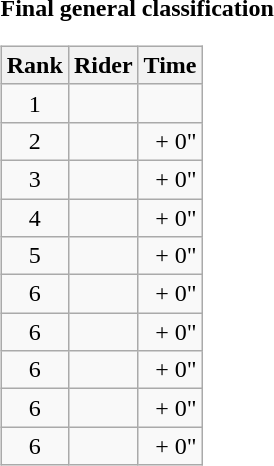<table>
<tr>
<td><strong>Final general classification</strong><br><table class="wikitable">
<tr>
<th scope="col">Rank</th>
<th scope="col">Rider</th>
<th scope="col">Time</th>
</tr>
<tr>
<td style="text-align:center;">1</td>
<td></td>
<td style="text-align:right;"></td>
</tr>
<tr>
<td style="text-align:center;">2</td>
<td></td>
<td style="text-align:right;">+ 0"</td>
</tr>
<tr>
<td style="text-align:center;">3</td>
<td></td>
<td style="text-align:right;">+ 0"</td>
</tr>
<tr>
<td style="text-align:center;">4</td>
<td></td>
<td style="text-align:right;">+ 0"</td>
</tr>
<tr>
<td style="text-align:center;">5</td>
<td></td>
<td style="text-align:right;">+ 0"</td>
</tr>
<tr>
<td style="text-align:center;">6</td>
<td></td>
<td style="text-align:right;">+ 0"</td>
</tr>
<tr>
<td style="text-align:center;">6</td>
<td></td>
<td style="text-align:right;">+ 0"</td>
</tr>
<tr>
<td style="text-align:center;">6</td>
<td></td>
<td style="text-align:right;">+ 0"</td>
</tr>
<tr>
<td style="text-align:center;">6</td>
<td></td>
<td style="text-align:right;">+ 0"</td>
</tr>
<tr>
<td style="text-align:center;">6</td>
<td></td>
<td style="text-align:right;">+ 0"</td>
</tr>
</table>
</td>
</tr>
</table>
